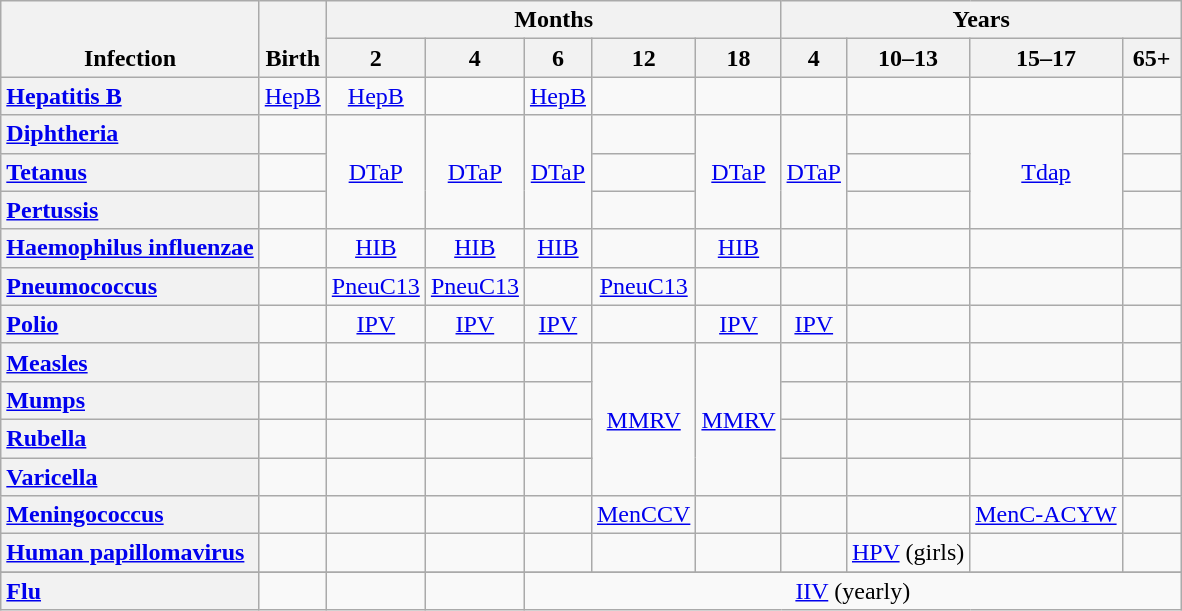<table id="New" Brunswick class=wikitable style=margin:auto;text-align:center;table-layout:fixed>
<tr>
<th valign=bottom rowspan=2>Infection</th>
<th valign=bottom rowspan=2>Birth</th>
<th colspan=5>Months</th>
<th colspan=4>Years</th>
</tr>
<tr>
<th style=min-width:2em; max-width:6em nowrap>2</th>
<th style=min-width:2em; max-width:6em nowrap>4</th>
<th style=min-width:2em; max-width:6em nowrap>6</th>
<th style=min-width:2em; max-width:6em nowrap>12</th>
<th style=min-width:2em; max-width:6em nowrap>18</th>
<th style=min-width:2em; max-width:6em nowrap>4</th>
<th style=min-width:2em; max-width:6em nowrap>10–13</th>
<th style=min-width:2em; max-width:6em nowrap>15–17</th>
<th style=min-width:2em; max-width:6em nowrap>65+</th>
</tr>
<tr>
<th style=text-align:left><a href='#'>Hepatitis B</a></th>
<td><a href='#'>HepB</a></td>
<td><a href='#'>HepB</a></td>
<td></td>
<td><a href='#'>HepB</a></td>
<td></td>
<td></td>
<td></td>
<td></td>
<td></td>
<td></td>
</tr>
<tr>
<th style=text-align:left><a href='#'>Diphtheria</a></th>
<td></td>
<td rowspan=3><a href='#'>DTaP</a></td>
<td rowspan=3><a href='#'>DTaP</a></td>
<td rowspan=3><a href='#'>DTaP</a></td>
<td></td>
<td rowspan=3><a href='#'>DTaP</a></td>
<td rowspan=3><a href='#'>DTaP</a></td>
<td></td>
<td rowspan=3><a href='#'>Tdap</a></td>
<td></td>
</tr>
<tr>
<th style=text-align:left><a href='#'>Tetanus</a></th>
<td></td>
<td></td>
<td></td>
<td></td>
</tr>
<tr>
<th style=text-align:left><a href='#'>Pertussis</a></th>
<td></td>
<td></td>
<td></td>
<td></td>
</tr>
<tr>
<th style=text-align:left><a href='#'>Haemophilus influenzae</a></th>
<td></td>
<td><a href='#'>HIB</a></td>
<td><a href='#'>HIB</a></td>
<td><a href='#'>HIB</a></td>
<td></td>
<td><a href='#'>HIB</a></td>
<td></td>
<td></td>
<td></td>
<td></td>
</tr>
<tr>
<th style=text-align:left><a href='#'>Pneumococcus</a></th>
<td></td>
<td><a href='#'>PneuC13</a></td>
<td><a href='#'>PneuC13</a></td>
<td></td>
<td><a href='#'>PneuC13</a></td>
<td></td>
<td></td>
<td></td>
<td></td>
<td></td>
</tr>
<tr>
<th style=text-align:left><a href='#'>Polio</a></th>
<td></td>
<td><a href='#'>IPV</a></td>
<td><a href='#'>IPV</a></td>
<td><a href='#'>IPV</a></td>
<td></td>
<td><a href='#'>IPV</a></td>
<td><a href='#'>IPV</a></td>
<td></td>
<td></td>
<td></td>
</tr>
<tr>
<th style=text-align:left><a href='#'>Measles</a></th>
<td></td>
<td></td>
<td></td>
<td></td>
<td rowspan=4><a href='#'>MMRV</a></td>
<td rowspan=4><a href='#'>MMRV</a></td>
<td></td>
<td></td>
<td></td>
<td></td>
</tr>
<tr>
<th style=text-align:left><a href='#'>Mumps</a></th>
<td></td>
<td></td>
<td></td>
<td></td>
<td></td>
<td></td>
<td></td>
<td></td>
</tr>
<tr>
<th style=text-align:left><a href='#'>Rubella</a></th>
<td></td>
<td></td>
<td></td>
<td></td>
<td></td>
<td></td>
<td></td>
<td></td>
</tr>
<tr>
<th style=text-align:left><a href='#'>Varicella</a></th>
<td></td>
<td></td>
<td></td>
<td></td>
<td></td>
<td></td>
<td></td>
<td></td>
</tr>
<tr>
<th style=text-align:left><a href='#'>Meningococcus</a></th>
<td></td>
<td></td>
<td></td>
<td></td>
<td><a href='#'>MenCCV</a></td>
<td></td>
<td></td>
<td></td>
<td><a href='#'>MenC-ACYW</a></td>
<td></td>
</tr>
<tr>
<th style=text-align:left><a href='#'>Human papillomavirus</a></th>
<td></td>
<td></td>
<td></td>
<td></td>
<td></td>
<td></td>
<td></td>
<td><a href='#'>HPV</a> (girls)</td>
<td></td>
<td></td>
</tr>
<tr>
</tr>
<tr>
<th style=text-align:left><a href='#'>Flu</a></th>
<td></td>
<td></td>
<td></td>
<td colspan=7><a href='#'>IIV</a> (yearly)</td>
</tr>
</table>
